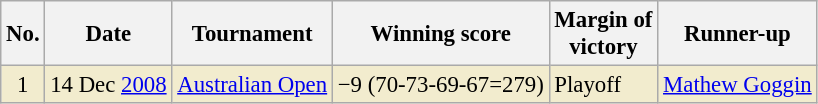<table class="wikitable" style="font-size:95%;">
<tr>
<th>No.</th>
<th>Date</th>
<th>Tournament</th>
<th>Winning score</th>
<th>Margin of<br>victory</th>
<th>Runner-up</th>
</tr>
<tr style="background:#f2ecce;">
<td align=center>1</td>
<td align=right>14 Dec <a href='#'>2008</a></td>
<td><a href='#'>Australian Open</a></td>
<td>−9 (70-73-69-67=279)</td>
<td>Playoff</td>
<td> <a href='#'>Mathew Goggin</a></td>
</tr>
</table>
